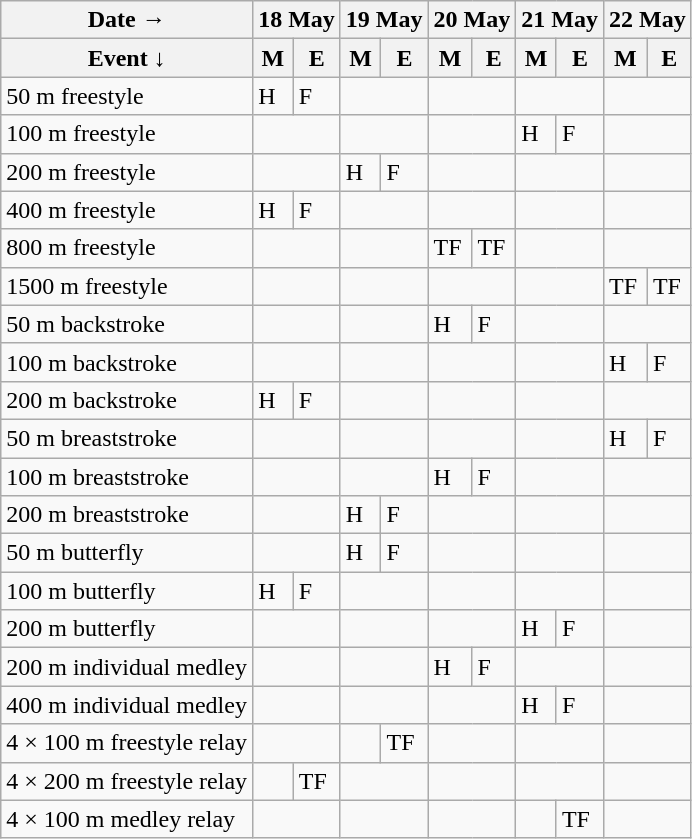<table class="wikitable swimming-schedule floatleft">
<tr>
<th>Date →</th>
<th colspan=2>18 May</th>
<th colspan=2>19 May</th>
<th colspan=2>20 May</th>
<th colspan=2>21 May</th>
<th colspan=2>22 May</th>
</tr>
<tr>
<th>Event ↓</th>
<th>M</th>
<th>E</th>
<th>M</th>
<th>E</th>
<th>M</th>
<th>E</th>
<th>M</th>
<th>E</th>
<th>M</th>
<th>E</th>
</tr>
<tr>
<td class=event>50 m freestyle</td>
<td class=heats>H</td>
<td class=final>F</td>
<td colspan=2></td>
<td colspan=2></td>
<td colspan=2></td>
<td colspan=2></td>
</tr>
<tr>
<td class=event>100 m freestyle</td>
<td colspan=2></td>
<td colspan=2></td>
<td colspan=2></td>
<td class=heats>H</td>
<td class=final>F</td>
<td colspan=2></td>
</tr>
<tr>
<td class=event>200 m freestyle</td>
<td colspan=2></td>
<td class=heats>H</td>
<td class=final>F</td>
<td colspan=2></td>
<td colspan=2></td>
<td colspan=2></td>
</tr>
<tr>
<td class=event>400 m freestyle</td>
<td class=heats>H</td>
<td class=final>F</td>
<td colspan=2></td>
<td colspan=2></td>
<td colspan=2></td>
<td colspan=2></td>
</tr>
<tr>
<td class=event>800 m freestyle</td>
<td colspan=2></td>
<td colspan=2></td>
<td class=timed-final>TF</td>
<td class=timed-final>TF</td>
<td colspan=2></td>
<td colspan=2></td>
</tr>
<tr>
<td class=event>1500 m freestyle</td>
<td colspan=2></td>
<td colspan=2></td>
<td colspan=2></td>
<td colspan=2></td>
<td class=timed-final>TF</td>
<td class=timed-final>TF</td>
</tr>
<tr>
<td class=event>50 m backstroke</td>
<td colspan=2></td>
<td colspan=2></td>
<td class=heats>H</td>
<td class=final>F</td>
<td colspan=2></td>
<td colspan=2></td>
</tr>
<tr>
<td class=event>100 m backstroke</td>
<td colspan=2></td>
<td colspan=2></td>
<td colspan=2></td>
<td colspan=2></td>
<td class=heats>H</td>
<td class=final>F</td>
</tr>
<tr>
<td class=event>200 m backstroke</td>
<td class=heats>H</td>
<td class=final>F</td>
<td colspan=2></td>
<td colspan=2></td>
<td colspan=2></td>
<td colspan=2></td>
</tr>
<tr>
<td class=event>50 m breaststroke</td>
<td colspan=2></td>
<td colspan=2></td>
<td colspan=2></td>
<td colspan=2></td>
<td class=heats>H</td>
<td class=final>F</td>
</tr>
<tr>
<td class=event>100 m breaststroke</td>
<td colspan=2></td>
<td colspan=2></td>
<td class=heats>H</td>
<td class=final>F</td>
<td colspan=2></td>
<td colspan=2></td>
</tr>
<tr>
<td class=event>200 m breaststroke</td>
<td colspan=2></td>
<td class=heats>H</td>
<td class=final>F</td>
<td colspan=2></td>
<td colspan=2></td>
<td colspan=2></td>
</tr>
<tr>
<td class=event>50 m butterfly</td>
<td colspan=2></td>
<td class=heats>H</td>
<td class=final>F</td>
<td colspan=2></td>
<td colspan=2></td>
<td colspan=2></td>
</tr>
<tr>
<td class=event>100 m butterfly</td>
<td class=heats>H</td>
<td class=final>F</td>
<td colspan=2></td>
<td colspan=2></td>
<td colspan=2></td>
<td colspan=2></td>
</tr>
<tr>
<td class=event>200 m butterfly</td>
<td colspan=2></td>
<td colspan=2></td>
<td colspan=2></td>
<td class=heats>H</td>
<td class=final>F</td>
<td colspan=2></td>
</tr>
<tr>
<td class=event>200 m individual medley</td>
<td colspan=2></td>
<td colspan=2></td>
<td class=heats>H</td>
<td class=final>F</td>
<td colspan=2></td>
<td colspan=2></td>
</tr>
<tr>
<td class=event>400 m individual medley</td>
<td colspan=2></td>
<td colspan=2></td>
<td colspan=2></td>
<td class=heats>H</td>
<td class=final>F</td>
<td colspan=2></td>
</tr>
<tr>
<td class=event>4 × 100 m freestyle relay</td>
<td colspan=2></td>
<td></td>
<td class=timed-final>TF</td>
<td colspan=2></td>
<td colspan=2></td>
<td colspan=2></td>
</tr>
<tr>
<td class=event>4 × 200 m freestyle relay</td>
<td></td>
<td class=timed-final>TF</td>
<td colspan=2></td>
<td colspan=2></td>
<td colspan=2></td>
<td colspan=2></td>
</tr>
<tr>
<td class=event>4 × 100 m medley relay</td>
<td colspan=2></td>
<td colspan=2></td>
<td colspan=2></td>
<td></td>
<td class=timed-final>TF</td>
<td colspan=2></td>
</tr>
</table>
